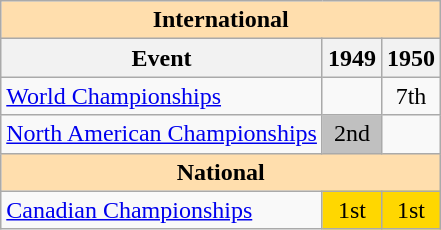<table class="wikitable" style="text-align:center">
<tr>
<th style="background-color: #ffdead; " colspan=3 align=center>International</th>
</tr>
<tr>
<th>Event</th>
<th>1949</th>
<th>1950</th>
</tr>
<tr>
<td align=left><a href='#'>World Championships</a></td>
<td></td>
<td>7th</td>
</tr>
<tr>
<td align=left><a href='#'>North American Championships</a></td>
<td bgcolor=silver>2nd</td>
<td></td>
</tr>
<tr>
<th style="background-color: #ffdead; " colspan=3 align=center>National</th>
</tr>
<tr>
<td align=left><a href='#'>Canadian Championships</a></td>
<td bgcolor=gold>1st</td>
<td bgcolor=gold>1st</td>
</tr>
</table>
